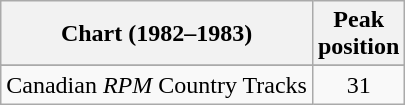<table class="wikitable sortable">
<tr>
<th align="left">Chart (1982–1983)</th>
<th align="center">Peak<br>position</th>
</tr>
<tr>
</tr>
<tr>
<td align="left">Canadian <em>RPM</em> Country Tracks</td>
<td align="center">31</td>
</tr>
</table>
